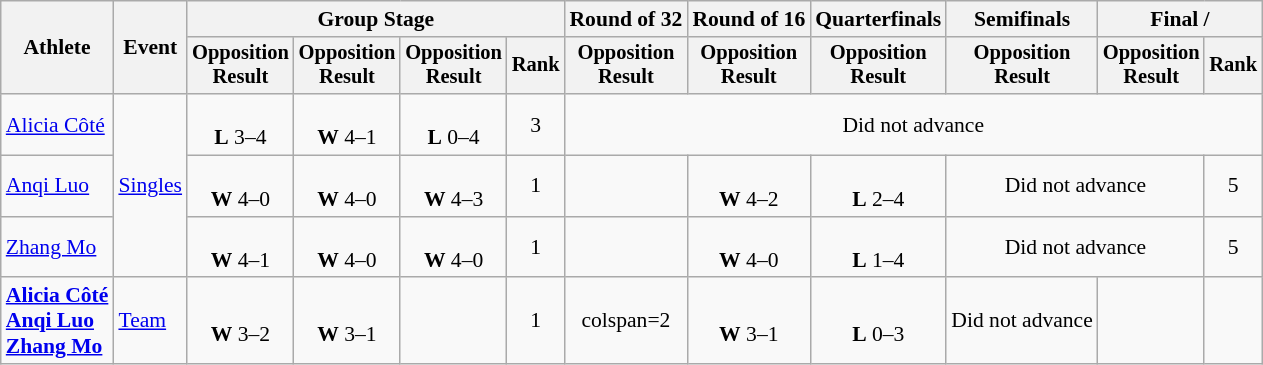<table class="wikitable" style="font-size:90%">
<tr>
<th rowspan=2>Athlete</th>
<th rowspan=2>Event</th>
<th colspan=4>Group Stage</th>
<th>Round of 32</th>
<th>Round of 16</th>
<th>Quarterfinals</th>
<th>Semifinals</th>
<th colspan=2>Final / </th>
</tr>
<tr style="font-size:95%">
<th>Opposition<br>Result</th>
<th>Opposition<br>Result</th>
<th>Opposition<br>Result</th>
<th>Rank</th>
<th>Opposition<br>Result</th>
<th>Opposition<br>Result</th>
<th>Opposition<br>Result</th>
<th>Opposition<br>Result</th>
<th>Opposition<br>Result</th>
<th>Rank</th>
</tr>
<tr align=center>
<td align=left><a href='#'>Alicia Côté</a></td>
<td align=left rowspan=3><a href='#'>Singles</a></td>
<td><br><strong>L</strong> 3–4</td>
<td><br><strong>W</strong> 4–1</td>
<td><br><strong>L</strong> 0–4</td>
<td>3</td>
<td colspan=6>Did not advance</td>
</tr>
<tr align=center>
<td align=left><a href='#'>Anqi Luo</a></td>
<td><br><strong>W</strong> 4–0</td>
<td><br><strong>W</strong> 4–0</td>
<td><br><strong>W</strong> 4–3</td>
<td>1</td>
<td></td>
<td><br><strong>W</strong> 4–2</td>
<td><br><strong>L</strong> 2–4</td>
<td colspan=2>Did not advance</td>
<td>5</td>
</tr>
<tr align=center>
<td align=left><a href='#'>Zhang Mo</a></td>
<td><br><strong>W</strong> 4–1</td>
<td><br><strong>W</strong> 4–0</td>
<td><br><strong>W</strong> 4–0</td>
<td>1</td>
<td></td>
<td><br><strong>W</strong> 4–0</td>
<td><br><strong>L</strong> 1–4</td>
<td colspan=2>Did not advance</td>
<td>5</td>
</tr>
<tr align=center>
<td align=left><strong><a href='#'>Alicia Côté</a><br><a href='#'>Anqi Luo</a><br><a href='#'>Zhang Mo</a></strong></td>
<td align=left><a href='#'>Team</a></td>
<td><br><strong>W</strong> 3–2</td>
<td><br><strong>W</strong> 3–1</td>
<td></td>
<td>1</td>
<td>colspan=2 </td>
<td><br><strong>W</strong> 3–1</td>
<td><br><strong>L</strong> 0–3</td>
<td>Did not advance</td>
<td></td>
</tr>
</table>
